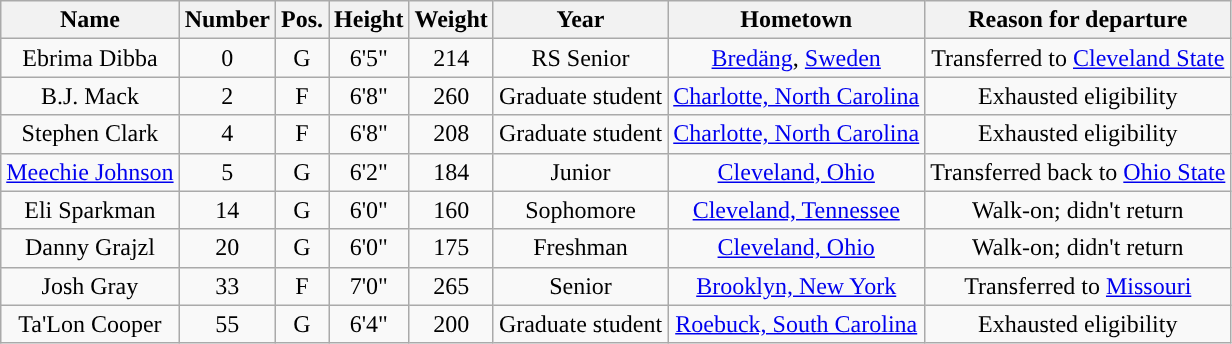<table class="wikitable sortable sortable" style="text-align:center">
<tr align=center>
<th>Name</th>
<th>Number</th>
<th>Pos.</th>
<th>Height</th>
<th>Weight</th>
<th>Year</th>
<th>Hometown</th>
<th class="unsortable">Reason for departure</th>
</tr>
<tr>
<td>Ebrima Dibba</td>
<td>0</td>
<td>G</td>
<td>6'5"</td>
<td>214</td>
<td>RS Senior</td>
<td><a href='#'>Bredäng</a>, <a href='#'>Sweden</a></td>
<td>Transferred to <a href='#'>Cleveland State</a></td>
</tr>
<tr>
<td>B.J. Mack</td>
<td>2</td>
<td>F</td>
<td>6'8"</td>
<td>260</td>
<td>Graduate student</td>
<td><a href='#'>Charlotte, North Carolina</a></td>
<td>Exhausted eligibility</td>
</tr>
<tr>
<td>Stephen Clark</td>
<td>4</td>
<td>F</td>
<td>6'8"</td>
<td>208</td>
<td>Graduate student</td>
<td><a href='#'>Charlotte, North Carolina</a></td>
<td>Exhausted eligibility</td>
</tr>
<tr>
<td><a href='#'>Meechie Johnson</a></td>
<td>5</td>
<td>G</td>
<td>6'2"</td>
<td>184</td>
<td>Junior</td>
<td><a href='#'>Cleveland, Ohio</a></td>
<td>Transferred back to <a href='#'>Ohio State</a></td>
</tr>
<tr>
<td>Eli Sparkman</td>
<td>14</td>
<td>G</td>
<td>6'0"</td>
<td>160</td>
<td>Sophomore</td>
<td><a href='#'>Cleveland, Tennessee</a></td>
<td>Walk-on; didn't return</td>
</tr>
<tr>
<td>Danny Grajzl</td>
<td>20</td>
<td>G</td>
<td>6'0"</td>
<td>175</td>
<td>Freshman</td>
<td><a href='#'>Cleveland, Ohio</a></td>
<td>Walk-on; didn't return</td>
</tr>
<tr>
<td>Josh Gray</td>
<td>33</td>
<td>F</td>
<td>7'0"</td>
<td>265</td>
<td>Senior</td>
<td><a href='#'>Brooklyn, New York</a></td>
<td>Transferred to <a href='#'>Missouri</a></td>
</tr>
<tr>
<td>Ta'Lon Cooper</td>
<td>55</td>
<td>G</td>
<td>6'4"</td>
<td>200</td>
<td>Graduate student</td>
<td><a href='#'>Roebuck, South Carolina</a></td>
<td>Exhausted eligibility</td>
</tr>
</table>
